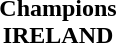<table cellspacing=0 width=100%>
<tr>
<td align=center></td>
</tr>
<tr>
<td align=center><strong>Champions<br>IRELAND</strong></td>
</tr>
</table>
